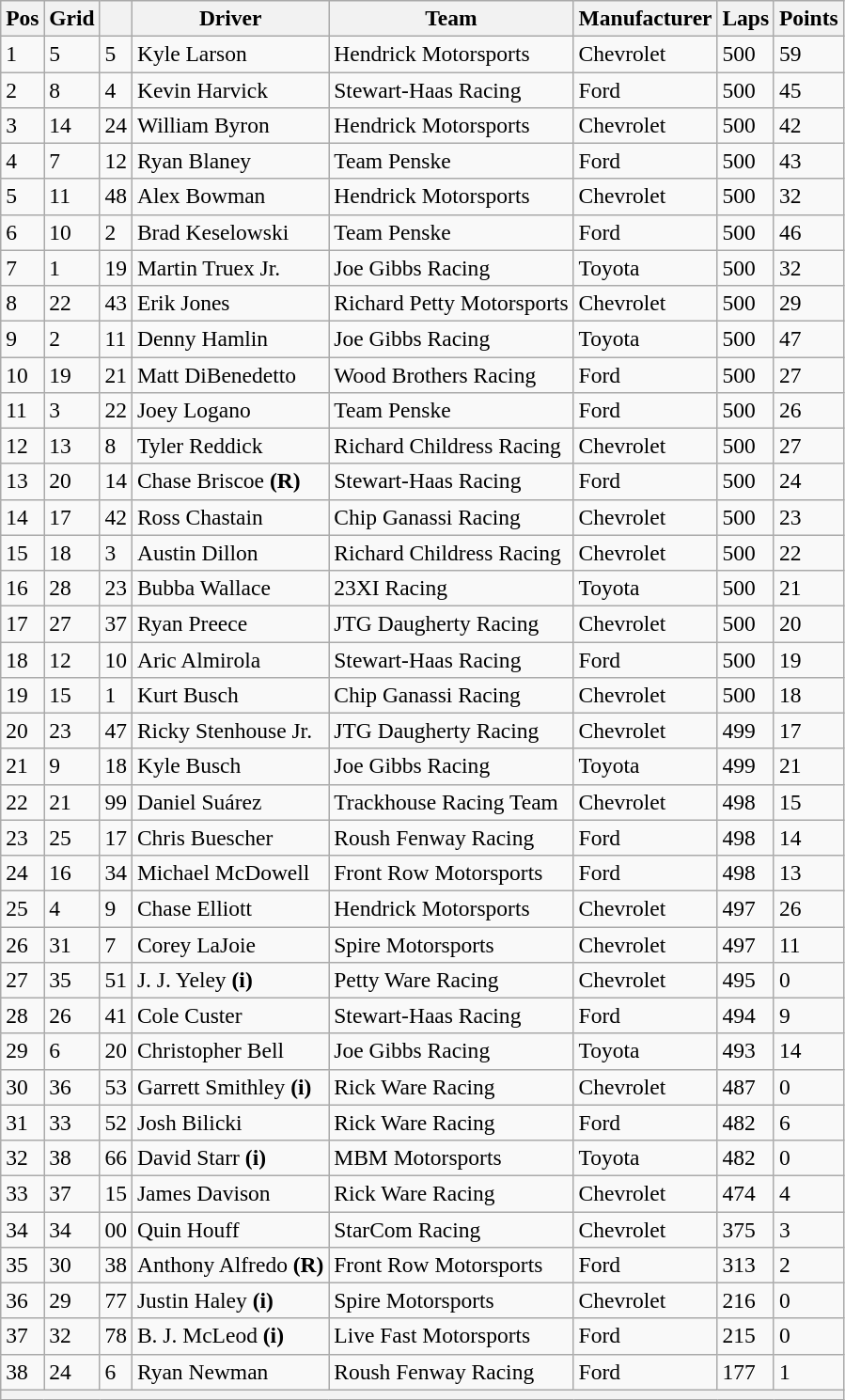<table class="wikitable" style="font-size:98%">
<tr>
<th>Pos</th>
<th>Grid</th>
<th></th>
<th>Driver</th>
<th>Team</th>
<th>Manufacturer</th>
<th>Laps</th>
<th>Points</th>
</tr>
<tr>
<td>1</td>
<td>5</td>
<td>5</td>
<td>Kyle Larson</td>
<td>Hendrick Motorsports</td>
<td>Chevrolet</td>
<td>500</td>
<td>59</td>
</tr>
<tr>
<td>2</td>
<td>8</td>
<td>4</td>
<td>Kevin Harvick</td>
<td>Stewart-Haas Racing</td>
<td>Ford</td>
<td>500</td>
<td>45</td>
</tr>
<tr>
<td>3</td>
<td>14</td>
<td>24</td>
<td>William Byron</td>
<td>Hendrick Motorsports</td>
<td>Chevrolet</td>
<td>500</td>
<td>42</td>
</tr>
<tr>
<td>4</td>
<td>7</td>
<td>12</td>
<td>Ryan Blaney</td>
<td>Team Penske</td>
<td>Ford</td>
<td>500</td>
<td>43</td>
</tr>
<tr>
<td>5</td>
<td>11</td>
<td>48</td>
<td>Alex Bowman</td>
<td>Hendrick Motorsports</td>
<td>Chevrolet</td>
<td>500</td>
<td>32</td>
</tr>
<tr>
<td>6</td>
<td>10</td>
<td>2</td>
<td>Brad Keselowski</td>
<td>Team Penske</td>
<td>Ford</td>
<td>500</td>
<td>46</td>
</tr>
<tr>
<td>7</td>
<td>1</td>
<td>19</td>
<td>Martin Truex Jr.</td>
<td>Joe Gibbs Racing</td>
<td>Toyota</td>
<td>500</td>
<td>32</td>
</tr>
<tr>
<td>8</td>
<td>22</td>
<td>43</td>
<td>Erik Jones</td>
<td>Richard Petty Motorsports</td>
<td>Chevrolet</td>
<td>500</td>
<td>29</td>
</tr>
<tr>
<td>9</td>
<td>2</td>
<td>11</td>
<td>Denny Hamlin</td>
<td>Joe Gibbs Racing</td>
<td>Toyota</td>
<td>500</td>
<td>47</td>
</tr>
<tr>
<td>10</td>
<td>19</td>
<td>21</td>
<td>Matt DiBenedetto</td>
<td>Wood Brothers Racing</td>
<td>Ford</td>
<td>500</td>
<td>27</td>
</tr>
<tr>
<td>11</td>
<td>3</td>
<td>22</td>
<td>Joey Logano</td>
<td>Team Penske</td>
<td>Ford</td>
<td>500</td>
<td>26</td>
</tr>
<tr>
<td>12</td>
<td>13</td>
<td>8</td>
<td>Tyler Reddick</td>
<td>Richard Childress Racing</td>
<td>Chevrolet</td>
<td>500</td>
<td>27</td>
</tr>
<tr>
<td>13</td>
<td>20</td>
<td>14</td>
<td>Chase Briscoe <strong>(R)</strong></td>
<td>Stewart-Haas Racing</td>
<td>Ford</td>
<td>500</td>
<td>24</td>
</tr>
<tr>
<td>14</td>
<td>17</td>
<td>42</td>
<td>Ross Chastain</td>
<td>Chip Ganassi Racing</td>
<td>Chevrolet</td>
<td>500</td>
<td>23</td>
</tr>
<tr>
<td>15</td>
<td>18</td>
<td>3</td>
<td>Austin Dillon</td>
<td>Richard Childress Racing</td>
<td>Chevrolet</td>
<td>500</td>
<td>22</td>
</tr>
<tr>
<td>16</td>
<td>28</td>
<td>23</td>
<td>Bubba Wallace</td>
<td>23XI Racing</td>
<td>Toyota</td>
<td>500</td>
<td>21</td>
</tr>
<tr>
<td>17</td>
<td>27</td>
<td>37</td>
<td>Ryan Preece</td>
<td>JTG Daugherty Racing</td>
<td>Chevrolet</td>
<td>500</td>
<td>20</td>
</tr>
<tr>
<td>18</td>
<td>12</td>
<td>10</td>
<td>Aric Almirola</td>
<td>Stewart-Haas Racing</td>
<td>Ford</td>
<td>500</td>
<td>19</td>
</tr>
<tr>
<td>19</td>
<td>15</td>
<td>1</td>
<td>Kurt Busch</td>
<td>Chip Ganassi Racing</td>
<td>Chevrolet</td>
<td>500</td>
<td>18</td>
</tr>
<tr>
<td>20</td>
<td>23</td>
<td>47</td>
<td>Ricky Stenhouse Jr.</td>
<td>JTG Daugherty Racing</td>
<td>Chevrolet</td>
<td>499</td>
<td>17</td>
</tr>
<tr>
<td>21</td>
<td>9</td>
<td>18</td>
<td>Kyle Busch</td>
<td>Joe Gibbs Racing</td>
<td>Toyota</td>
<td>499</td>
<td>21</td>
</tr>
<tr>
<td>22</td>
<td>21</td>
<td>99</td>
<td>Daniel Suárez</td>
<td>Trackhouse Racing Team</td>
<td>Chevrolet</td>
<td>498</td>
<td>15</td>
</tr>
<tr>
<td>23</td>
<td>25</td>
<td>17</td>
<td>Chris Buescher</td>
<td>Roush Fenway Racing</td>
<td>Ford</td>
<td>498</td>
<td>14</td>
</tr>
<tr>
<td>24</td>
<td>16</td>
<td>34</td>
<td>Michael McDowell</td>
<td>Front Row Motorsports</td>
<td>Ford</td>
<td>498</td>
<td>13</td>
</tr>
<tr>
<td>25</td>
<td>4</td>
<td>9</td>
<td>Chase Elliott</td>
<td>Hendrick Motorsports</td>
<td>Chevrolet</td>
<td>497</td>
<td>26</td>
</tr>
<tr>
<td>26</td>
<td>31</td>
<td>7</td>
<td>Corey LaJoie</td>
<td>Spire Motorsports</td>
<td>Chevrolet</td>
<td>497</td>
<td>11</td>
</tr>
<tr>
<td>27</td>
<td>35</td>
<td>51</td>
<td>J. J. Yeley <strong>(i)</strong></td>
<td>Petty Ware Racing</td>
<td>Chevrolet</td>
<td>495</td>
<td>0</td>
</tr>
<tr>
<td>28</td>
<td>26</td>
<td>41</td>
<td>Cole Custer</td>
<td>Stewart-Haas Racing</td>
<td>Ford</td>
<td>494</td>
<td>9</td>
</tr>
<tr>
<td>29</td>
<td>6</td>
<td>20</td>
<td>Christopher Bell</td>
<td>Joe Gibbs Racing</td>
<td>Toyota</td>
<td>493</td>
<td>14</td>
</tr>
<tr>
<td>30</td>
<td>36</td>
<td>53</td>
<td>Garrett Smithley <strong>(i)</strong></td>
<td>Rick Ware Racing</td>
<td>Chevrolet</td>
<td>487</td>
<td>0</td>
</tr>
<tr>
<td>31</td>
<td>33</td>
<td>52</td>
<td>Josh Bilicki</td>
<td>Rick Ware Racing</td>
<td>Ford</td>
<td>482</td>
<td>6</td>
</tr>
<tr>
<td>32</td>
<td>38</td>
<td>66</td>
<td>David Starr <strong>(i)</strong></td>
<td>MBM Motorsports</td>
<td>Toyota</td>
<td>482</td>
<td>0</td>
</tr>
<tr>
<td>33</td>
<td>37</td>
<td>15</td>
<td>James Davison</td>
<td>Rick Ware Racing</td>
<td>Chevrolet</td>
<td>474</td>
<td>4</td>
</tr>
<tr>
<td>34</td>
<td>34</td>
<td>00</td>
<td>Quin Houff</td>
<td>StarCom Racing</td>
<td>Chevrolet</td>
<td>375</td>
<td>3</td>
</tr>
<tr>
<td>35</td>
<td>30</td>
<td>38</td>
<td>Anthony Alfredo <strong>(R)</strong></td>
<td>Front Row Motorsports</td>
<td>Ford</td>
<td>313</td>
<td>2</td>
</tr>
<tr>
<td>36</td>
<td>29</td>
<td>77</td>
<td>Justin Haley <strong>(i)</strong></td>
<td>Spire Motorsports</td>
<td>Chevrolet</td>
<td>216</td>
<td>0</td>
</tr>
<tr>
<td>37</td>
<td>32</td>
<td>78</td>
<td>B. J. McLeod <strong>(i)</strong></td>
<td>Live Fast Motorsports</td>
<td>Ford</td>
<td>215</td>
<td>0</td>
</tr>
<tr>
<td>38</td>
<td>24</td>
<td>6</td>
<td>Ryan Newman</td>
<td>Roush Fenway Racing</td>
<td>Ford</td>
<td>177</td>
<td>1</td>
</tr>
<tr>
<th colspan="8"></th>
</tr>
</table>
